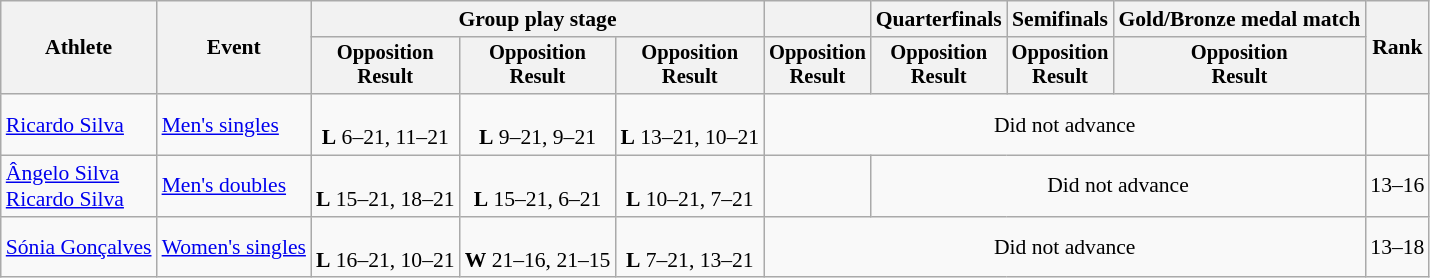<table class=wikitable style="font-size:90%; text-align:center;">
<tr>
<th rowspan=2>Athlete</th>
<th rowspan=2>Event</th>
<th colspan=3>Group play stage</th>
<th></th>
<th>Quarterfinals</th>
<th>Semifinals</th>
<th>Gold/Bronze medal match</th>
<th rowspan=2>Rank</th>
</tr>
<tr style="font-size:95%;">
<th>Opposition<br>Result</th>
<th>Opposition<br>Result</th>
<th>Opposition<br>Result</th>
<th>Opposition<br>Result</th>
<th>Opposition<br>Result</th>
<th>Opposition<br>Result</th>
<th>Opposition<br>Result</th>
</tr>
<tr>
<td align=left><a href='#'>Ricardo Silva</a></td>
<td align=left><a href='#'>Men's singles</a></td>
<td><br><strong>L</strong> 6–21, 11–21</td>
<td><br><strong>L</strong> 9–21, 9–21</td>
<td><br><strong>L</strong> 13–21, 10–21</td>
<td colspan=4>Did not advance</td>
<td></td>
</tr>
<tr>
<td align=left><a href='#'>Ângelo Silva</a><br><a href='#'>Ricardo Silva</a></td>
<td align=left><a href='#'>Men's doubles</a></td>
<td><br><strong>L</strong> 15–21, 18–21</td>
<td><br><strong>L</strong> 15–21, 6–21</td>
<td><br><strong>L</strong> 10–21, 7–21</td>
<td></td>
<td colspan=3>Did not advance</td>
<td>13–16</td>
</tr>
<tr>
<td align=left><a href='#'>Sónia Gonçalves</a></td>
<td align=left><a href='#'>Women's singles</a></td>
<td><br><strong>L</strong> 16–21, 10–21</td>
<td><br><strong>W</strong> 21–16, 21–15</td>
<td><br><strong>L</strong> 7–21, 13–21</td>
<td colspan=4>Did not advance</td>
<td>13–18</td>
</tr>
</table>
